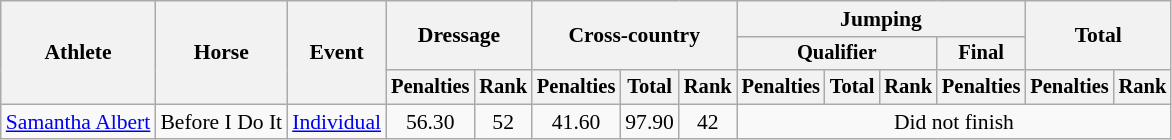<table class=wikitable style="font-size:90%">
<tr>
<th rowspan="3">Athlete</th>
<th rowspan="3">Horse</th>
<th rowspan="3">Event</th>
<th colspan="2" rowspan="2">Dressage</th>
<th colspan="3" rowspan="2">Cross-country</th>
<th colspan="4">Jumping</th>
<th colspan="2" rowspan="2">Total</th>
</tr>
<tr style="font-size:95%">
<th colspan="3">Qualifier</th>
<th>Final</th>
</tr>
<tr style="font-size:95%">
<th>Penalties</th>
<th>Rank</th>
<th>Penalties</th>
<th>Total</th>
<th>Rank</th>
<th>Penalties</th>
<th>Total</th>
<th>Rank</th>
<th>Penalties</th>
<th>Penalties</th>
<th>Rank</th>
</tr>
<tr align=center>
<td align=left><a href='#'>Samantha Albert</a></td>
<td align=left>Before I Do It</td>
<td align=left><a href='#'>Individual</a></td>
<td>56.30</td>
<td>52</td>
<td>41.60</td>
<td>97.90</td>
<td>42</td>
<td colspan=8>Did not finish</td>
</tr>
</table>
